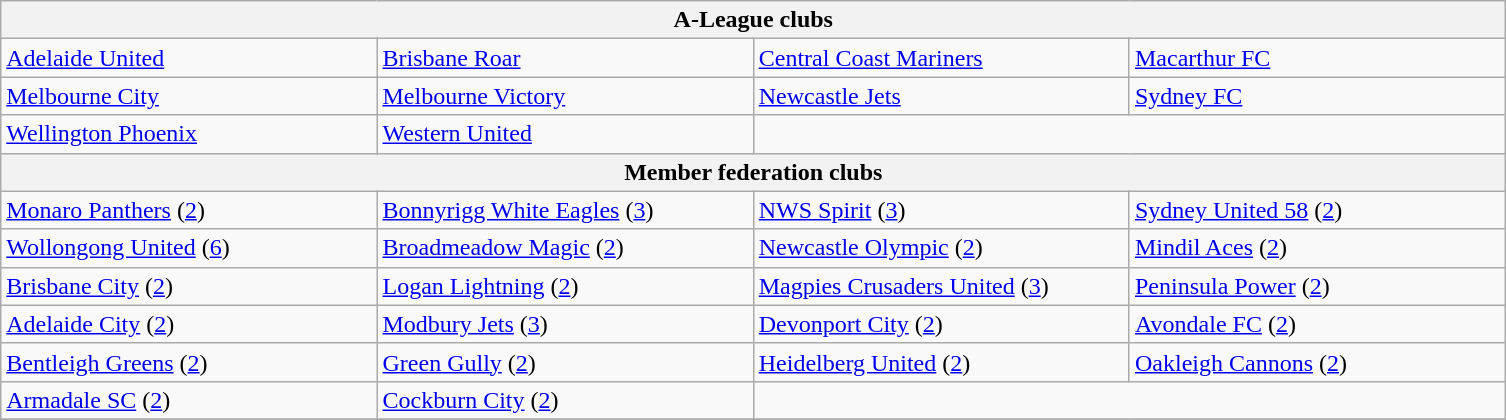<table class="wikitable">
<tr>
<th colspan="4">A-League clubs</th>
</tr>
<tr>
<td width="20%"><a href='#'>Adelaide United</a></td>
<td width="20%"><a href='#'>Brisbane Roar</a></td>
<td width="20%"><a href='#'>Central Coast Mariners</a></td>
<td width="20%"><a href='#'>Macarthur FC</a></td>
</tr>
<tr>
<td><a href='#'>Melbourne City</a></td>
<td><a href='#'>Melbourne Victory</a></td>
<td><a href='#'>Newcastle Jets</a></td>
<td><a href='#'>Sydney FC</a></td>
</tr>
<tr>
<td><a href='#'>Wellington Phoenix</a></td>
<td><a href='#'>Western United</a></td>
<td colspan="2"></td>
</tr>
<tr>
<th colspan="4">Member federation clubs</th>
</tr>
<tr>
<td> <a href='#'>Monaro Panthers</a> (<a href='#'>2</a>)</td>
<td> <a href='#'>Bonnyrigg White Eagles</a> (<a href='#'>3</a>)</td>
<td> <a href='#'>NWS Spirit</a> (<a href='#'>3</a>)</td>
<td> <a href='#'>Sydney United 58</a> (<a href='#'>2</a>)</td>
</tr>
<tr>
<td> <a href='#'>Wollongong United</a> (<a href='#'>6</a>)</td>
<td> <a href='#'>Broadmeadow Magic</a> (<a href='#'>2</a>)</td>
<td> <a href='#'>Newcastle Olympic</a> (<a href='#'>2</a>)</td>
<td> <a href='#'>Mindil Aces</a> (<a href='#'>2</a>)</td>
</tr>
<tr>
<td> <a href='#'>Brisbane City</a> (<a href='#'>2</a>)</td>
<td> <a href='#'>Logan Lightning</a> (<a href='#'>2</a>)</td>
<td> <a href='#'>Magpies Crusaders United</a> (<a href='#'>3</a>)</td>
<td> <a href='#'>Peninsula Power</a> (<a href='#'>2</a>)</td>
</tr>
<tr>
<td> <a href='#'>Adelaide City</a> (<a href='#'>2</a>)</td>
<td> <a href='#'>Modbury Jets</a> (<a href='#'>3</a>)</td>
<td> <a href='#'>Devonport City</a> (<a href='#'>2</a>)</td>
<td> <a href='#'>Avondale FC</a> (<a href='#'>2</a>)</td>
</tr>
<tr>
<td> <a href='#'>Bentleigh Greens</a> (<a href='#'>2</a>)</td>
<td> <a href='#'>Green Gully</a> (<a href='#'>2</a>)</td>
<td> <a href='#'>Heidelberg United</a> (<a href='#'>2</a>)</td>
<td> <a href='#'>Oakleigh Cannons</a> (<a href='#'>2</a>)</td>
</tr>
<tr>
<td> <a href='#'>Armadale SC</a> (<a href='#'>2</a>)</td>
<td> <a href='#'>Cockburn City</a> (<a href='#'>2</a>)</td>
<td colspan="2"></td>
</tr>
<tr>
</tr>
</table>
